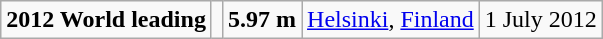<table class="wikitable">
<tr>
<td><strong>2012 World leading</strong></td>
<td></td>
<td><strong>5.97 m</strong></td>
<td><a href='#'>Helsinki</a>, <a href='#'>Finland</a></td>
<td>1 July 2012</td>
</tr>
</table>
